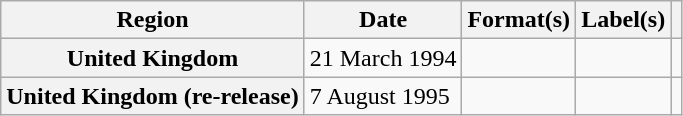<table class="wikitable plainrowheaders">
<tr>
<th scope="col">Region</th>
<th scope="col">Date</th>
<th scope="col">Format(s)</th>
<th scope="col">Label(s)</th>
<th scope="col"></th>
</tr>
<tr>
<th scope="row">United Kingdom</th>
<td>21 March 1994</td>
<td></td>
<td></td>
<td></td>
</tr>
<tr>
<th scope="row">United Kingdom (re-release)</th>
<td>7 August 1995</td>
<td></td>
<td></td>
<td></td>
</tr>
</table>
